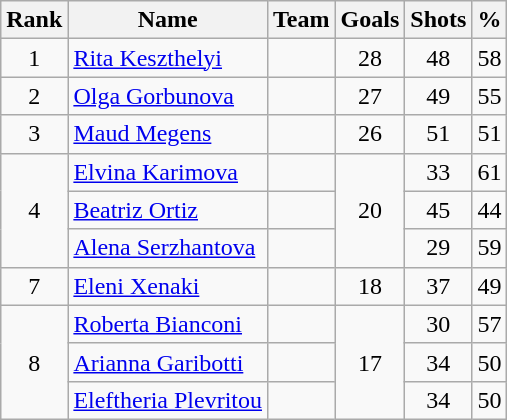<table class="wikitable" style="text-align: center;">
<tr>
<th>Rank</th>
<th>Name</th>
<th>Team</th>
<th>Goals</th>
<th>Shots</th>
<th>%</th>
</tr>
<tr>
<td>1</td>
<td align="left"><a href='#'>Rita Keszthelyi</a></td>
<td align="left"></td>
<td>28</td>
<td>48</td>
<td>58</td>
</tr>
<tr>
<td>2</td>
<td align="left"><a href='#'>Olga Gorbunova</a></td>
<td align="left"></td>
<td>27</td>
<td>49</td>
<td>55</td>
</tr>
<tr>
<td>3</td>
<td align="left"><a href='#'>Maud Megens</a></td>
<td align="left"></td>
<td>26</td>
<td>51</td>
<td>51</td>
</tr>
<tr>
<td rowspan=3>4</td>
<td align="left"><a href='#'>Elvina Karimova</a></td>
<td align="left"></td>
<td rowspan=3>20</td>
<td>33</td>
<td>61</td>
</tr>
<tr>
<td align="left"><a href='#'>Beatriz Ortiz</a></td>
<td align="left"></td>
<td>45</td>
<td>44</td>
</tr>
<tr>
<td align="left"><a href='#'>Alena Serzhantova</a></td>
<td align="left"></td>
<td>29</td>
<td>59</td>
</tr>
<tr>
<td>7</td>
<td align="left"><a href='#'>Eleni Xenaki</a></td>
<td align="left"></td>
<td>18</td>
<td>37</td>
<td>49</td>
</tr>
<tr>
<td rowspan=3>8</td>
<td align="left"><a href='#'>Roberta Bianconi</a></td>
<td align="left"></td>
<td rowspan=3>17</td>
<td>30</td>
<td>57</td>
</tr>
<tr>
<td align="left"><a href='#'>Arianna Garibotti</a></td>
<td align="left"></td>
<td>34</td>
<td>50</td>
</tr>
<tr>
<td align="left"><a href='#'>Eleftheria Plevritou</a></td>
<td align="left"></td>
<td>34</td>
<td>50</td>
</tr>
</table>
